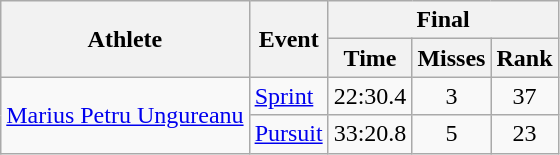<table class="wikitable">
<tr>
<th rowspan="2">Athlete</th>
<th rowspan="2">Event</th>
<th colspan="3">Final</th>
</tr>
<tr>
<th>Time</th>
<th>Misses</th>
<th>Rank</th>
</tr>
<tr>
<td rowspan="2"><a href='#'>Marius Petru Ungureanu</a></td>
<td><a href='#'>Sprint</a></td>
<td align="center">22:30.4</td>
<td align="center">3</td>
<td align="center">37</td>
</tr>
<tr>
<td><a href='#'>Pursuit</a></td>
<td align="center">33:20.8</td>
<td align="center">5</td>
<td align="center">23</td>
</tr>
</table>
